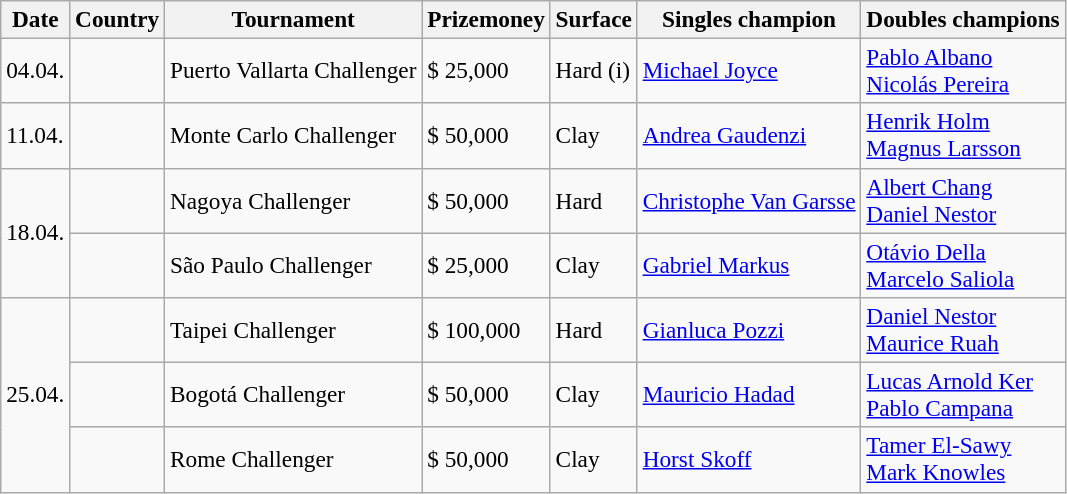<table class="sortable wikitable" style=font-size:97%>
<tr>
<th>Date</th>
<th>Country</th>
<th>Tournament</th>
<th>Prizemoney</th>
<th>Surface</th>
<th>Singles champion</th>
<th>Doubles champions</th>
</tr>
<tr>
<td>04.04.</td>
<td></td>
<td>Puerto Vallarta Challenger</td>
<td>$ 25,000</td>
<td>Hard (i)</td>
<td> <a href='#'>Michael Joyce</a></td>
<td> <a href='#'>Pablo Albano</a><br> <a href='#'>Nicolás Pereira</a></td>
</tr>
<tr>
<td>11.04.</td>
<td></td>
<td>Monte Carlo Challenger</td>
<td>$ 50,000</td>
<td>Clay</td>
<td> <a href='#'>Andrea Gaudenzi</a></td>
<td> <a href='#'>Henrik Holm</a><br> <a href='#'>Magnus Larsson</a></td>
</tr>
<tr>
<td rowspan="2">18.04.</td>
<td></td>
<td>Nagoya Challenger</td>
<td>$ 50,000</td>
<td>Hard</td>
<td> <a href='#'>Christophe Van Garsse</a></td>
<td> <a href='#'>Albert Chang</a><br> <a href='#'>Daniel Nestor</a></td>
</tr>
<tr>
<td></td>
<td>São Paulo Challenger</td>
<td>$ 25,000</td>
<td>Clay</td>
<td> <a href='#'>Gabriel Markus</a></td>
<td> <a href='#'>Otávio Della</a><br> <a href='#'>Marcelo Saliola</a></td>
</tr>
<tr>
<td rowspan="3">25.04.</td>
<td></td>
<td>Taipei Challenger</td>
<td>$ 100,000</td>
<td>Hard</td>
<td> <a href='#'>Gianluca Pozzi</a></td>
<td> <a href='#'>Daniel Nestor</a><br> <a href='#'>Maurice Ruah</a></td>
</tr>
<tr>
<td></td>
<td>Bogotá Challenger</td>
<td>$ 50,000</td>
<td>Clay</td>
<td> <a href='#'>Mauricio Hadad</a></td>
<td> <a href='#'>Lucas Arnold Ker</a><br> <a href='#'>Pablo Campana</a></td>
</tr>
<tr>
<td></td>
<td>Rome Challenger</td>
<td>$ 50,000</td>
<td>Clay</td>
<td> <a href='#'>Horst Skoff</a></td>
<td> <a href='#'>Tamer El-Sawy</a><br> <a href='#'>Mark Knowles</a></td>
</tr>
</table>
